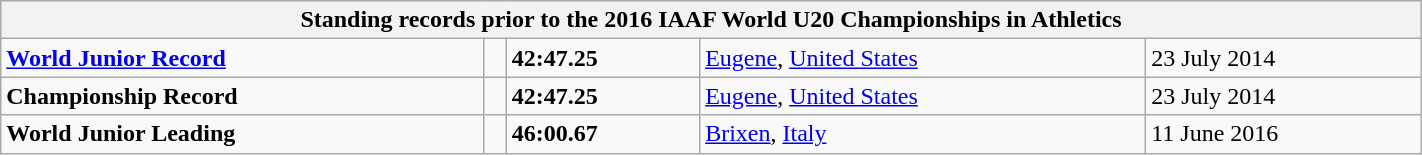<table class="wikitable" width=75%>
<tr>
<th colspan="5">Standing records prior to the 2016 IAAF World U20 Championships in Athletics</th>
</tr>
<tr>
<td><strong><a href='#'>World Junior Record</a></strong></td>
<td></td>
<td><strong>42:47.25</strong></td>
<td><a href='#'>Eugene</a>, <a href='#'>United States</a></td>
<td>23 July 2014</td>
</tr>
<tr>
<td><strong>Championship Record</strong></td>
<td></td>
<td><strong>42:47.25</strong></td>
<td><a href='#'>Eugene</a>, <a href='#'>United States</a></td>
<td>23 July 2014</td>
</tr>
<tr>
<td><strong>World Junior Leading</strong></td>
<td></td>
<td><strong>46:00.67</strong></td>
<td><a href='#'>Brixen</a>, <a href='#'>Italy</a></td>
<td>11 June 2016</td>
</tr>
</table>
